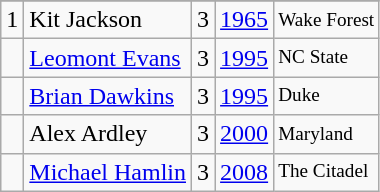<table class="wikitable">
<tr>
</tr>
<tr>
<td>1</td>
<td>Kit Jackson</td>
<td>3</td>
<td><a href='#'>1965</a></td>
<td style="font-size:80%;">Wake Forest</td>
</tr>
<tr>
<td></td>
<td><a href='#'>Leomont Evans</a></td>
<td>3</td>
<td><a href='#'>1995</a></td>
<td style="font-size:80%;">NC State</td>
</tr>
<tr>
<td></td>
<td><a href='#'>Brian Dawkins</a></td>
<td>3</td>
<td><a href='#'>1995</a></td>
<td style="font-size:80%;">Duke</td>
</tr>
<tr>
<td></td>
<td>Alex Ardley</td>
<td>3</td>
<td><a href='#'>2000</a></td>
<td style="font-size:80%;">Maryland</td>
</tr>
<tr>
<td></td>
<td><a href='#'>Michael Hamlin</a></td>
<td>3</td>
<td><a href='#'>2008</a></td>
<td style="font-size:80%;">The Citadel</td>
</tr>
</table>
